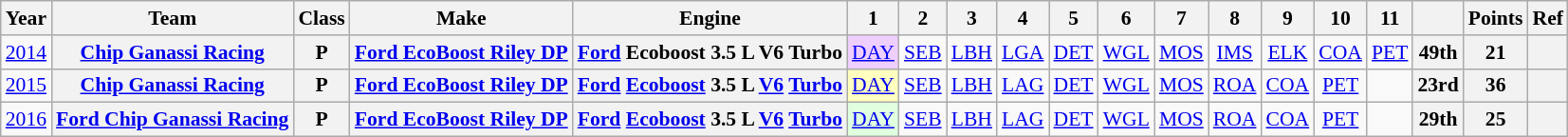<table class="wikitable" style="text-align:center; font-size:90%">
<tr>
<th>Year</th>
<th>Team</th>
<th>Class</th>
<th>Make</th>
<th>Engine</th>
<th>1</th>
<th>2</th>
<th>3</th>
<th>4</th>
<th>5</th>
<th>6</th>
<th>7</th>
<th>8</th>
<th>9</th>
<th>10</th>
<th>11</th>
<th></th>
<th>Points</th>
<th>Ref</th>
</tr>
<tr>
<td><a href='#'>2014</a></td>
<th><a href='#'>Chip Ganassi Racing</a></th>
<th>P</th>
<th><a href='#'>Ford EcoBoost Riley DP</a></th>
<th><a href='#'>Ford</a> Ecoboost 3.5 L V6 Turbo</th>
<td style="background:#efcfff;"><a href='#'>DAY</a><br></td>
<td><a href='#'>SEB</a></td>
<td><a href='#'>LBH</a></td>
<td><a href='#'>LGA</a></td>
<td><a href='#'>DET</a></td>
<td><a href='#'>WGL</a></td>
<td><a href='#'>MOS</a></td>
<td><a href='#'>IMS</a></td>
<td><a href='#'>ELK</a></td>
<td><a href='#'>COA</a></td>
<td><a href='#'>PET</a></td>
<th>49th</th>
<th>21</th>
<th></th>
</tr>
<tr>
<td><a href='#'>2015</a></td>
<th><a href='#'>Chip Ganassi Racing</a></th>
<th>P</th>
<th><a href='#'>Ford EcoBoost Riley DP</a></th>
<th><a href='#'>Ford</a> <a href='#'>Ecoboost</a> 3.5 L <a href='#'>V6</a> <a href='#'>Turbo</a></th>
<td style="background:#ffffbf;"><a href='#'>DAY</a><br></td>
<td><a href='#'>SEB</a><br></td>
<td><a href='#'>LBH</a></td>
<td><a href='#'>LAG</a></td>
<td><a href='#'>DET</a></td>
<td><a href='#'>WGL</a></td>
<td><a href='#'>MOS</a></td>
<td><a href='#'>ROA</a></td>
<td><a href='#'>COA</a></td>
<td><a href='#'>PET</a><br></td>
<td></td>
<th>23rd</th>
<th>36</th>
<th></th>
</tr>
<tr>
<td rowspan=1><a href='#'>2016</a></td>
<th><a href='#'>Ford Chip Ganassi Racing</a></th>
<th>P</th>
<th><a href='#'>Ford EcoBoost Riley DP</a></th>
<th><a href='#'>Ford</a> <a href='#'>Ecoboost</a> 3.5 L <a href='#'>V6</a> <a href='#'>Turbo</a></th>
<td style="background:#dfffdf;"><a href='#'>DAY</a><br></td>
<td><a href='#'>SEB</a></td>
<td><a href='#'>LBH</a></td>
<td><a href='#'>LAG</a></td>
<td><a href='#'>DET</a></td>
<td><a href='#'>WGL</a></td>
<td><a href='#'>MOS</a></td>
<td><a href='#'>ROA</a></td>
<td><a href='#'>COA</a></td>
<td><a href='#'>PET</a></td>
<td></td>
<th>29th</th>
<th>25</th>
<th></th>
</tr>
</table>
